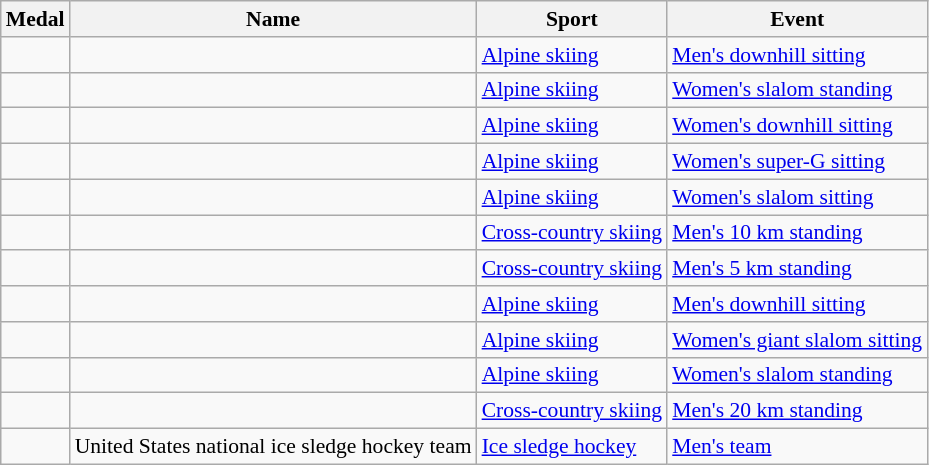<table class="wikitable sortable" style="font-size:90%">
<tr>
<th>Medal</th>
<th>Name</th>
<th>Sport</th>
<th>Event</th>
</tr>
<tr>
<td></td>
<td></td>
<td><a href='#'>Alpine skiing</a></td>
<td><a href='#'>Men's downhill sitting</a></td>
</tr>
<tr>
<td></td>
<td></td>
<td><a href='#'>Alpine skiing</a></td>
<td><a href='#'>Women's slalom standing</a></td>
</tr>
<tr>
<td></td>
<td></td>
<td><a href='#'>Alpine skiing</a></td>
<td><a href='#'>Women's downhill sitting</a></td>
</tr>
<tr>
<td></td>
<td></td>
<td><a href='#'>Alpine skiing</a></td>
<td><a href='#'>Women's super-G sitting</a></td>
</tr>
<tr>
<td></td>
<td></td>
<td><a href='#'>Alpine skiing</a></td>
<td><a href='#'>Women's slalom sitting</a></td>
</tr>
<tr>
<td></td>
<td></td>
<td><a href='#'>Cross-country skiing</a></td>
<td><a href='#'>Men's 10 km standing</a></td>
</tr>
<tr>
<td></td>
<td></td>
<td><a href='#'>Cross-country skiing</a></td>
<td><a href='#'>Men's 5 km standing</a></td>
</tr>
<tr>
<td></td>
<td></td>
<td><a href='#'>Alpine skiing</a></td>
<td><a href='#'>Men's downhill sitting</a></td>
</tr>
<tr>
<td></td>
<td></td>
<td><a href='#'>Alpine skiing</a></td>
<td><a href='#'>Women's giant slalom sitting</a></td>
</tr>
<tr>
<td></td>
<td></td>
<td><a href='#'>Alpine skiing</a></td>
<td><a href='#'>Women's slalom standing</a></td>
</tr>
<tr>
<td></td>
<td></td>
<td><a href='#'>Cross-country skiing</a></td>
<td><a href='#'>Men's 20 km standing</a></td>
</tr>
<tr>
<td></td>
<td>United States national ice sledge hockey team<br></td>
<td><a href='#'>Ice sledge hockey</a></td>
<td><a href='#'>Men's team</a></td>
</tr>
</table>
